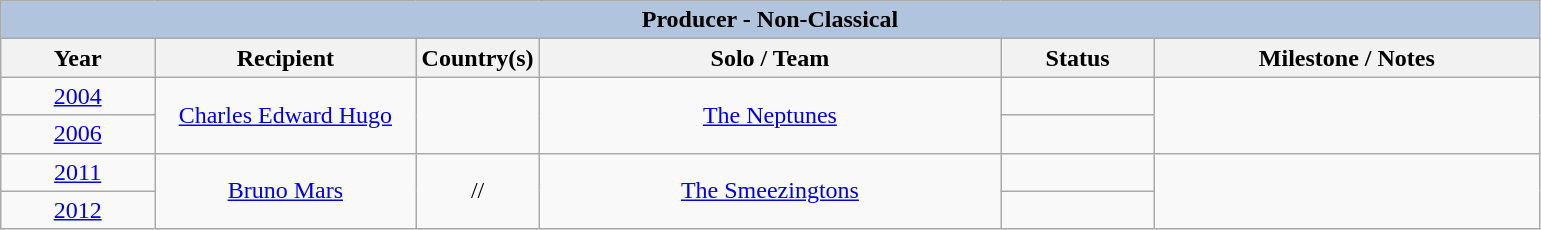<table class="wikitable" style="text-align: center">
<tr>
<th colspan="6" style="background:#B0C4DE;">Producer - Non-Classical</th>
</tr>
<tr>
<th width="10%">Year</th>
<th width="17%">Recipient</th>
<th width="8%">Country(s)</th>
<th width="30%">Solo / Team</th>
<th width="10%">Status</th>
<th width="25%">Milestone / Notes</th>
</tr>
<tr>
<td><a href='#'>2004</a><br></td>
<td rowspan="2"><a href='#'>Charles Edward Hugo</a></td>
<td rowspan="2"></td>
<td rowspan="2"><a href='#'>The Neptunes</a></td>
<td></td>
<td rowspan="2"></td>
</tr>
<tr>
<td><a href='#'>2006</a><br></td>
<td></td>
</tr>
<tr>
<td><a href='#'>2011</a><br></td>
<td rowspan="2"><a href='#'>Bruno Mars</a></td>
<td rowspan="2">//</td>
<td rowspan="2"><a href='#'>The Smeezingtons</a></td>
<td></td>
<td rowspan="2"></td>
</tr>
<tr>
<td><a href='#'>2012</a><br></td>
<td></td>
</tr>
</table>
